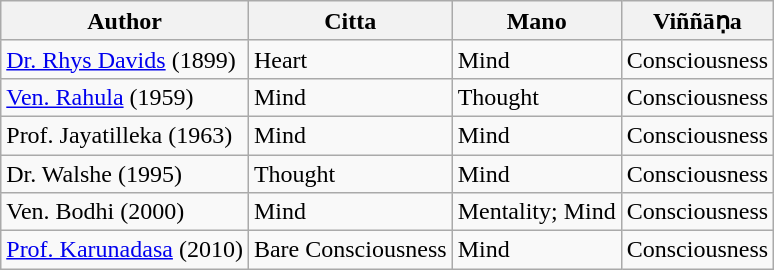<table class="wikitable">
<tr>
<th>Author</th>
<th>Citta</th>
<th>Mano</th>
<th>Viññāṇa</th>
</tr>
<tr>
<td><a href='#'>Dr. Rhys Davids</a> (1899)</td>
<td>Heart</td>
<td>Mind</td>
<td>Consciousness</td>
</tr>
<tr>
<td><a href='#'>Ven. Rahula</a> (1959)</td>
<td>Mind</td>
<td>Thought</td>
<td>Consciousness</td>
</tr>
<tr>
<td>Prof. Jayatilleka (1963)</td>
<td>Mind</td>
<td>Mind</td>
<td>Consciousness</td>
</tr>
<tr>
<td>Dr. Walshe (1995)</td>
<td>Thought</td>
<td>Mind</td>
<td>Consciousness</td>
</tr>
<tr>
<td>Ven. Bodhi (2000)</td>
<td>Mind</td>
<td>Mentality; Mind</td>
<td>Consciousness</td>
</tr>
<tr>
<td><a href='#'>Prof. Karunadasa</a> (2010)</td>
<td>Bare Consciousness</td>
<td>Mind</td>
<td>Consciousness</td>
</tr>
</table>
